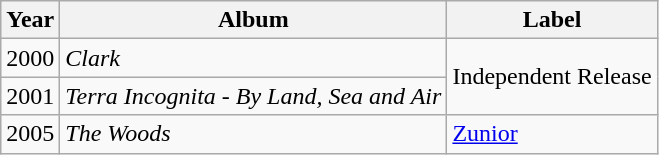<table class="wikitable">
<tr>
<th>Year</th>
<th>Album</th>
<th>Label</th>
</tr>
<tr>
<td>2000</td>
<td><em>Clark</em></td>
<td rowspan=2>Independent Release</td>
</tr>
<tr>
<td>2001</td>
<td><em>Terra Incognita - By Land, Sea and Air</em></td>
</tr>
<tr>
<td>2005</td>
<td><em>The Woods</em></td>
<td><a href='#'>Zunior</a></td>
</tr>
</table>
